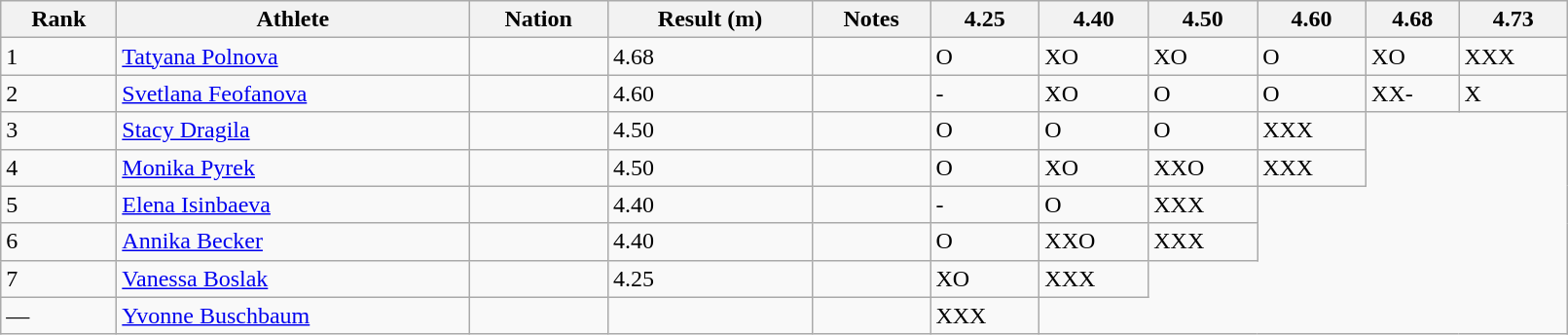<table class="wikitable" style="text=align:center;" width=85%>
<tr>
<th>Rank</th>
<th>Athlete</th>
<th>Nation</th>
<th>Result (m)</th>
<th>Notes</th>
<th>4.25</th>
<th>4.40</th>
<th>4.50</th>
<th>4.60</th>
<th>4.68</th>
<th>4.73</th>
</tr>
<tr>
<td>1</td>
<td><a href='#'>Tatyana Polnova</a></td>
<td></td>
<td>4.68</td>
<td></td>
<td>O</td>
<td>XO</td>
<td>XO</td>
<td>O</td>
<td>XO</td>
<td>XXX</td>
</tr>
<tr>
<td>2</td>
<td><a href='#'>Svetlana Feofanova</a></td>
<td></td>
<td>4.60</td>
<td></td>
<td>-</td>
<td>XO</td>
<td>O</td>
<td>O</td>
<td>XX-</td>
<td>X</td>
</tr>
<tr>
<td>3</td>
<td><a href='#'>Stacy Dragila</a></td>
<td></td>
<td>4.50</td>
<td></td>
<td>O</td>
<td>O</td>
<td>O</td>
<td>XXX</td>
</tr>
<tr>
<td>4</td>
<td><a href='#'>Monika Pyrek</a></td>
<td></td>
<td>4.50</td>
<td></td>
<td>O</td>
<td>XO</td>
<td>XXO</td>
<td>XXX</td>
</tr>
<tr>
<td>5</td>
<td><a href='#'>Elena Isinbaeva</a></td>
<td></td>
<td>4.40</td>
<td></td>
<td>-</td>
<td>O</td>
<td>XXX</td>
</tr>
<tr>
<td>6</td>
<td><a href='#'>Annika Becker</a></td>
<td></td>
<td>4.40</td>
<td></td>
<td>O</td>
<td>XXO</td>
<td>XXX</td>
</tr>
<tr>
<td>7</td>
<td><a href='#'>Vanessa Boslak</a></td>
<td></td>
<td>4.25</td>
<td></td>
<td>XO</td>
<td>XXX</td>
</tr>
<tr>
<td>—</td>
<td><a href='#'>Yvonne Buschbaum</a></td>
<td></td>
<td></td>
<td></td>
<td>XXX</td>
</tr>
</table>
